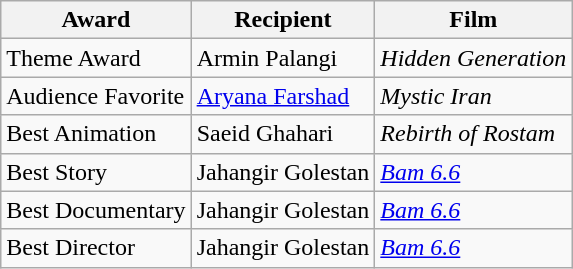<table class="wikitable">
<tr>
<th>Award</th>
<th>Recipient</th>
<th>Film</th>
</tr>
<tr>
<td>Theme Award</td>
<td>Armin Palangi</td>
<td><em>Hidden Generation</em></td>
</tr>
<tr>
<td>Audience Favorite</td>
<td><a href='#'>Aryana Farshad</a></td>
<td><em>Mystic Iran</em></td>
</tr>
<tr>
<td>Best Animation</td>
<td>Saeid Ghahari</td>
<td><em>Rebirth of Rostam</em></td>
</tr>
<tr>
<td>Best Story</td>
<td>Jahangir Golestan</td>
<td><em><a href='#'>Bam 6.6</a></em></td>
</tr>
<tr>
<td>Best Documentary</td>
<td>Jahangir Golestan</td>
<td><em><a href='#'>Bam 6.6</a></em></td>
</tr>
<tr>
<td>Best Director</td>
<td>Jahangir Golestan</td>
<td><em><a href='#'>Bam 6.6</a></em></td>
</tr>
</table>
